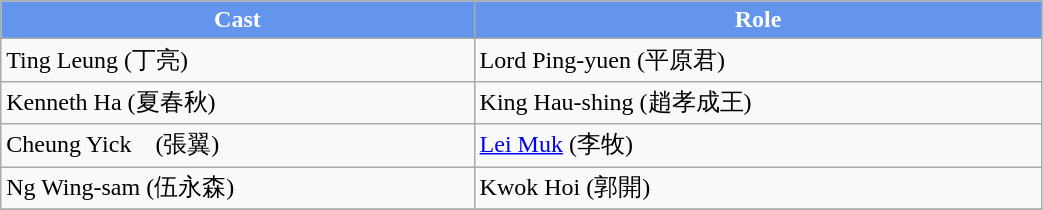<table class="wikitable" width="55%">
<tr style="background:cornflowerblue; color:white" align=center>
<td style="width:25%"><strong>Cast</strong></td>
<td style="width:30%"><strong>Role</strong></td>
</tr>
<tr>
<td>Ting Leung (丁亮)</td>
<td>Lord Ping-yuen (平原君)</td>
</tr>
<tr>
<td>Kenneth Ha (夏春秋)</td>
<td>King Hau-shing (趙孝成王)</td>
</tr>
<tr>
<td>Cheung Yick　(張翼)　</td>
<td><a href='#'>Lei Muk</a> (李牧)</td>
</tr>
<tr>
<td>Ng Wing-sam (伍永森)</td>
<td>Kwok Hoi (郭開)</td>
</tr>
<tr>
</tr>
</table>
